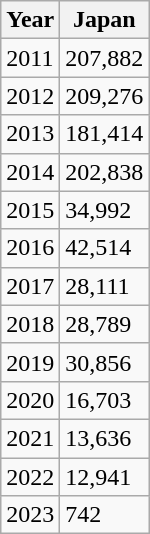<table class="wikitable">
<tr>
<th>Year</th>
<th>Japan</th>
</tr>
<tr>
<td>2011</td>
<td>207,882</td>
</tr>
<tr>
<td>2012</td>
<td>209,276</td>
</tr>
<tr>
<td>2013</td>
<td>181,414</td>
</tr>
<tr>
<td>2014</td>
<td>202,838</td>
</tr>
<tr>
<td>2015</td>
<td>34,992</td>
</tr>
<tr>
<td>2016</td>
<td>42,514</td>
</tr>
<tr>
<td>2017</td>
<td>28,111</td>
</tr>
<tr>
<td>2018</td>
<td>28,789</td>
</tr>
<tr>
<td>2019</td>
<td>30,856</td>
</tr>
<tr>
<td>2020</td>
<td>16,703</td>
</tr>
<tr>
<td>2021</td>
<td>13,636</td>
</tr>
<tr>
<td>2022</td>
<td>12,941</td>
</tr>
<tr>
<td>2023</td>
<td>742</td>
</tr>
</table>
